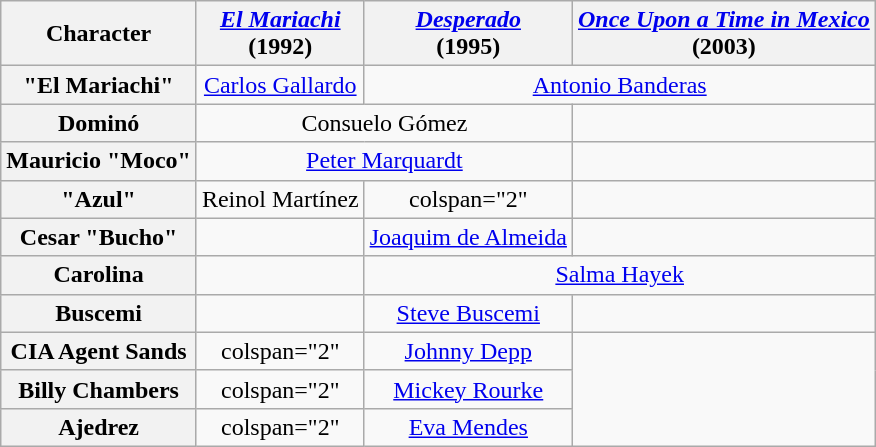<table class="wikitable" style="text-align:center">
<tr>
<th>Character</th>
<th><em><a href='#'>El Mariachi</a></em><br>(1992)</th>
<th><em><a href='#'>Desperado</a></em><br>(1995)</th>
<th><em><a href='#'>Once Upon a Time in Mexico</a></em><br>(2003)</th>
</tr>
<tr>
<th>"El Mariachi"</th>
<td><a href='#'>Carlos Gallardo</a></td>
<td colspan="2"><a href='#'>Antonio Banderas</a></td>
</tr>
<tr>
<th>Dominó</th>
<td colspan="2">Consuelo Gómez</td>
<td></td>
</tr>
<tr>
<th>Mauricio "Moco"</th>
<td colspan="2"><a href='#'>Peter Marquardt</a></td>
<td></td>
</tr>
<tr>
<th>"Azul"</th>
<td>Reinol Martínez</td>
<td>colspan="2" </td>
</tr>
<tr>
<th>Cesar "Bucho"</th>
<td></td>
<td><a href='#'>Joaquim de Almeida</a></td>
<td></td>
</tr>
<tr>
<th>Carolina</th>
<td></td>
<td colspan="2"><a href='#'>Salma Hayek</a></td>
</tr>
<tr>
<th>Buscemi</th>
<td></td>
<td><a href='#'>Steve Buscemi</a></td>
<td></td>
</tr>
<tr>
<th>CIA Agent Sands</th>
<td>colspan="2" </td>
<td><a href='#'>Johnny Depp</a></td>
</tr>
<tr>
<th>Billy Chambers</th>
<td>colspan="2" </td>
<td><a href='#'>Mickey Rourke</a></td>
</tr>
<tr>
<th>Ajedrez</th>
<td>colspan="2" </td>
<td><a href='#'>Eva Mendes</a></td>
</tr>
</table>
